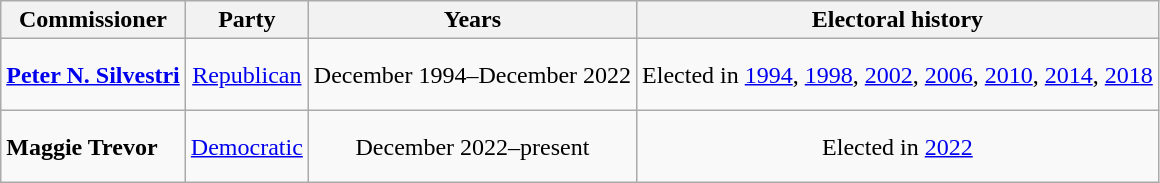<table class=wikitable style="text-align:center">
<tr>
<th>Commissioner</th>
<th>Party</th>
<th>Years</th>
<th>Electoral history</th>
</tr>
<tr style="height:3em">
<td align=left><strong><a href='#'>Peter N. Silvestri</a></strong></td>
<td><a href='#'>Republican</a></td>
<td nowrap>December 1994–December 2022</td>
<td>Elected in <a href='#'>1994</a>, <a href='#'>1998</a>, <a href='#'>2002</a>, <a href='#'>2006</a>, <a href='#'>2010</a>, <a href='#'>2014</a>, <a href='#'>2018</a></td>
</tr>
<tr style="height:3em">
<td align=left><strong>Maggie Trevor</strong></td>
<td><a href='#'>Democratic</a></td>
<td nowrap>December 2022–present</td>
<td>Elected in <a href='#'>2022</a></td>
</tr>
</table>
